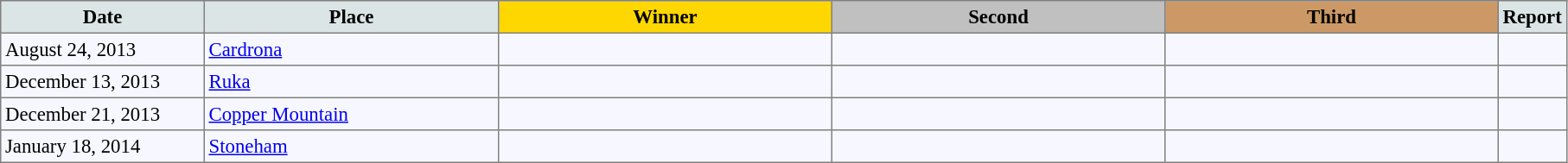<table bgcolor="#f7f8ff" cellpadding="3" cellspacing="0" border="1" style="font-size: 95%; border: gray solid 1px; border-collapse: collapse;">
<tr bgcolor="#CCCCCC">
<td align="center" bgcolor="#DCE5E5" width="150"><strong>Date</strong></td>
<td align="center" bgcolor="#DCE5E5" width="220"><strong>Place</strong></td>
<td align="center" bgcolor="gold" width="250"><strong>Winner</strong></td>
<td align="center" bgcolor="silver" width="250"><strong>Second</strong></td>
<td align="center" bgcolor="CC9966" width="250"><strong>Third</strong></td>
<td align="center" bgcolor="#DCE5E5"><strong>Report</strong></td>
</tr>
<tr align="left">
<td>August 24, 2013</td>
<td> <a href='#'>Cardrona</a></td>
<td></td>
<td></td>
<td></td>
<td></td>
</tr>
<tr align="left">
<td>December 13, 2013</td>
<td> <a href='#'>Ruka</a></td>
<td></td>
<td></td>
<td></td>
<td></td>
</tr>
<tr align="left">
<td>December 21, 2013</td>
<td> <a href='#'>Copper Mountain</a></td>
<td></td>
<td></td>
<td></td>
<td></td>
</tr>
<tr align="left">
<td>January 18, 2014</td>
<td> <a href='#'>Stoneham</a></td>
<td></td>
<td></td>
<td></td>
<td></td>
</tr>
</table>
